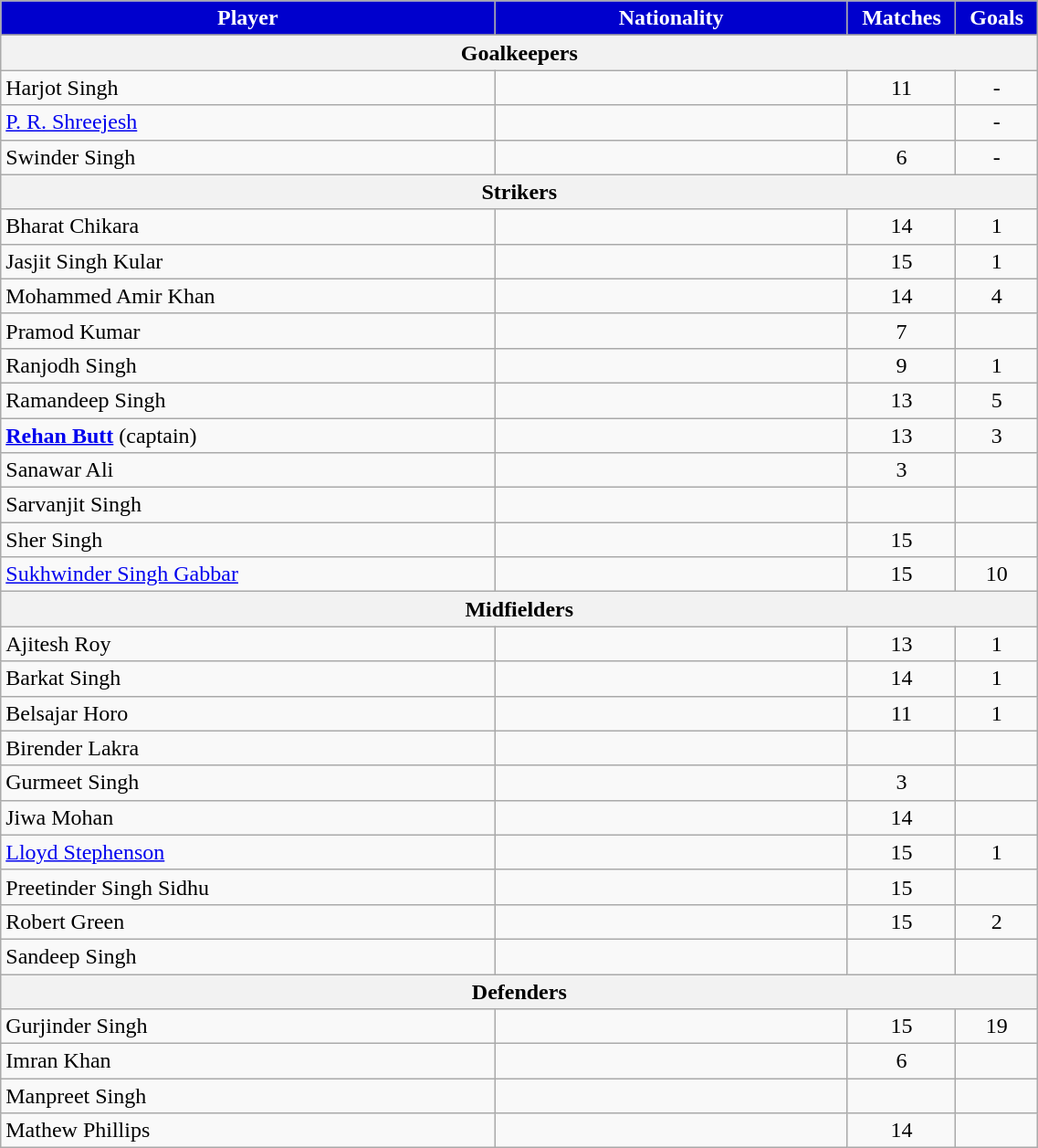<table class="wikitable" style="width:60%; text-align:center;">
<tr>
<th width=35%; style="background: #0000CD; color:white">Player</th>
<th width=25%; style="background: #0000CD; color:white">Nationality</th>
<th width=5%; style="background: #0000CD; color:white;">Matches</th>
<th width=5%; style="background: #0000CD; color:white">Goals</th>
</tr>
<tr>
</tr>
<tr>
<th colspan="4">Goalkeepers</th>
</tr>
<tr>
<td style="text-align:left">Harjot Singh</td>
<td style="text-align:left"></td>
<td>11</td>
<td>-</td>
</tr>
<tr>
<td style="text-align:left"><a href='#'>P. R. Shreejesh</a></td>
<td style="text-align:left"></td>
<td></td>
<td>-</td>
</tr>
<tr>
<td style="text-align:left">Swinder Singh</td>
<td style="text-align:left"></td>
<td>6</td>
<td>-</td>
</tr>
<tr>
<th colspan="4">Strikers</th>
</tr>
<tr>
<td style="text-align:left">Bharat Chikara</td>
<td style="text-align:left"></td>
<td>14</td>
<td>1</td>
</tr>
<tr>
<td style="text-align:left">Jasjit Singh Kular</td>
<td style="text-align:left"></td>
<td>15</td>
<td>1</td>
</tr>
<tr>
<td style="text-align:left">Mohammed Amir Khan</td>
<td style="text-align:left"></td>
<td>14</td>
<td>4</td>
</tr>
<tr>
<td style="text-align:left">Pramod Kumar</td>
<td style="text-align:left"></td>
<td>7</td>
<td></td>
</tr>
<tr>
<td style="text-align:left">Ranjodh Singh</td>
<td style="text-align:left"></td>
<td>9</td>
<td>1</td>
</tr>
<tr>
<td style="text-align:left">Ramandeep Singh</td>
<td style="text-align:left"></td>
<td>13</td>
<td>5</td>
</tr>
<tr>
<td style="text-align:left"><strong><a href='#'>Rehan Butt</a></strong> (captain)</td>
<td style="text-align:left"></td>
<td>13</td>
<td>3</td>
</tr>
<tr>
<td style="text-align:left">Sanawar Ali</td>
<td style="text-align:left"></td>
<td>3</td>
<td></td>
</tr>
<tr>
<td style="text-align:left">Sarvanjit Singh</td>
<td style="text-align:left"></td>
<td></td>
<td></td>
</tr>
<tr>
<td style="text-align:left">Sher Singh</td>
<td style="text-align:left"></td>
<td>15</td>
<td></td>
</tr>
<tr>
<td style="text-align:left"><a href='#'>Sukhwinder Singh Gabbar</a></td>
<td style="text-align:left"></td>
<td>15</td>
<td>10</td>
</tr>
<tr>
<th colspan="4">Midfielders</th>
</tr>
<tr>
<td style="text-align:left">Ajitesh Roy</td>
<td style="text-align:left"></td>
<td>13</td>
<td>1</td>
</tr>
<tr>
<td style="text-align:left">Barkat Singh</td>
<td style="text-align:left"></td>
<td>14</td>
<td>1</td>
</tr>
<tr>
<td style="text-align:left">Belsajar Horo</td>
<td style="text-align:left"></td>
<td>11</td>
<td>1</td>
</tr>
<tr>
<td style="text-align:left">Birender Lakra</td>
<td style="text-align:left"></td>
<td></td>
<td></td>
</tr>
<tr>
<td style="text-align:left">Gurmeet Singh</td>
<td style="text-align:left"></td>
<td>3</td>
<td></td>
</tr>
<tr>
<td style="text-align:left">Jiwa Mohan</td>
<td style="text-align:left"></td>
<td>14</td>
<td></td>
</tr>
<tr>
<td style="text-align:left"><a href='#'>Lloyd Stephenson</a></td>
<td style="text-align:left"></td>
<td>15</td>
<td>1</td>
</tr>
<tr>
<td style="text-align:left">Preetinder Singh Sidhu</td>
<td style="text-align:left"></td>
<td>15</td>
<td></td>
</tr>
<tr>
<td style="text-align:left">Robert Green</td>
<td style="text-align:left"></td>
<td>15</td>
<td>2</td>
</tr>
<tr>
<td style="text-align:left">Sandeep Singh</td>
<td style="text-align:left"></td>
<td></td>
<td></td>
</tr>
<tr>
<th colspan="4">Defenders</th>
</tr>
<tr>
<td style="text-align:left">Gurjinder Singh</td>
<td style="text-align:left"></td>
<td>15</td>
<td>19</td>
</tr>
<tr>
<td style="text-align:left">Imran Khan</td>
<td style="text-align:left"></td>
<td>6</td>
<td></td>
</tr>
<tr>
<td style="text-align:left">Manpreet Singh</td>
<td style="text-align:left"></td>
<td></td>
<td></td>
</tr>
<tr>
<td style="text-align:left">Mathew Phillips</td>
<td style="text-align:left"></td>
<td>14</td>
<td></td>
</tr>
</table>
